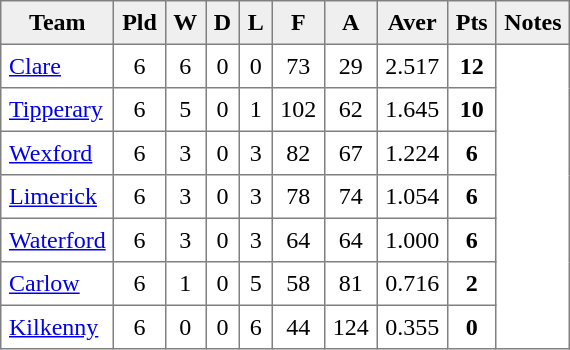<table style=border-collapse:collapse border=1 cellspacing=0 cellpadding=5>
<tr align=center bgcolor=#efefef>
<th>Team</th>
<th>Pld</th>
<th>W</th>
<th>D</th>
<th>L</th>
<th>F</th>
<th>A</th>
<th>Aver</th>
<th>Pts</th>
<th>Notes</th>
</tr>
<tr align=center style="background:#FFFFFF;">
<td style="text-align:left;"><a href='#'>Clare</a></td>
<td>6</td>
<td>6</td>
<td>0</td>
<td>0</td>
<td>73</td>
<td>29</td>
<td>2.517</td>
<td><strong>12</strong></td>
<td rowspan=7></td>
</tr>
<tr align=center style="background:#FFFFFF;">
<td style="text-align:left;"><a href='#'>Tipperary</a></td>
<td>6</td>
<td>5</td>
<td>0</td>
<td>1</td>
<td>102</td>
<td>62</td>
<td>1.645</td>
<td><strong>10</strong></td>
</tr>
<tr align=center style="background:#FFFFFF;">
<td style="text-align:left;"><a href='#'>Wexford</a></td>
<td>6</td>
<td>3</td>
<td>0</td>
<td>3</td>
<td>82</td>
<td>67</td>
<td>1.224</td>
<td><strong>6</strong></td>
</tr>
<tr align=center style="background:#FFFFFF;">
<td style="text-align:left;"><a href='#'>Limerick</a></td>
<td>6</td>
<td>3</td>
<td>0</td>
<td>3</td>
<td>78</td>
<td>74</td>
<td>1.054</td>
<td><strong>6</strong></td>
</tr>
<tr align=center style="background:#FFFFFF;">
<td style="text-align:left;"><a href='#'>Waterford</a></td>
<td>6</td>
<td>3</td>
<td>0</td>
<td>3</td>
<td>64</td>
<td>64</td>
<td>1.000</td>
<td><strong>6</strong></td>
</tr>
<tr align=center style="background:#FFFFFF;">
<td style="text-align:left;"><a href='#'>Carlow</a></td>
<td>6</td>
<td>1</td>
<td>0</td>
<td>5</td>
<td>58</td>
<td>81</td>
<td>0.716</td>
<td><strong>2</strong></td>
</tr>
<tr align=center style="background:#FFFFFF;">
<td style="text-align:left;"><a href='#'>Kilkenny</a></td>
<td>6</td>
<td>0</td>
<td>0</td>
<td>6</td>
<td>44</td>
<td>124</td>
<td>0.355</td>
<td><strong>0</strong></td>
</tr>
</table>
